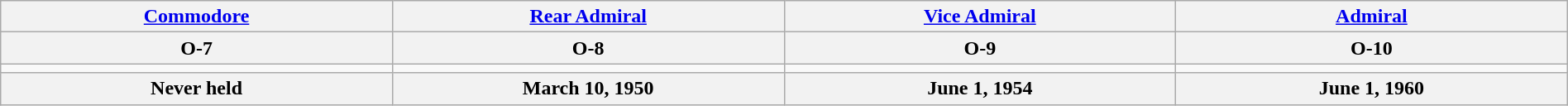<table class="wikitable" style="margin:auto; width:100%;">
<tr>
<th><a href='#'>Commodore</a></th>
<th><a href='#'>Rear Admiral</a></th>
<th><a href='#'>Vice Admiral</a></th>
<th><a href='#'>Admiral</a></th>
</tr>
<tr>
<th>O-7</th>
<th>O-8</th>
<th>O-9</th>
<th>O-10</th>
</tr>
<tr>
<td style="text-align:center; width:16%;"></td>
<td style="text-align:center; width:16%;"></td>
<td style="text-align:center; width:16%;"></td>
<td style="text-align:center; width:16%;"></td>
</tr>
<tr>
<th>Never held</th>
<th>March 10, 1950</th>
<th>June 1, 1954</th>
<th>June 1, 1960</th>
</tr>
</table>
